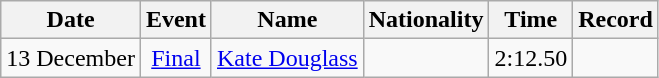<table class="wikitable" style=text-align:center>
<tr>
<th>Date</th>
<th>Event</th>
<th>Name</th>
<th>Nationality</th>
<th>Time</th>
<th>Record</th>
</tr>
<tr>
<td>13 December</td>
<td><a href='#'>Final</a></td>
<td align=left><a href='#'>Kate Douglass</a></td>
<td align=left></td>
<td>2:12.50</td>
<td></td>
</tr>
</table>
